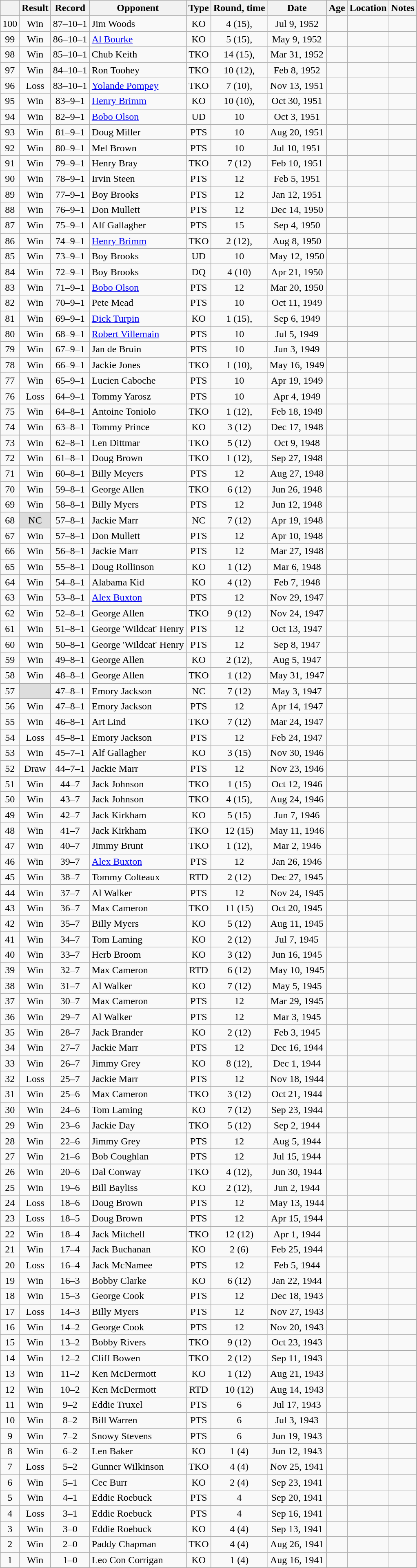<table class="wikitable" style="text-align:center">
<tr>
<th></th>
<th>Result</th>
<th>Record</th>
<th>Opponent</th>
<th>Type</th>
<th>Round, time</th>
<th>Date</th>
<th>Age</th>
<th>Location</th>
<th>Notes</th>
</tr>
<tr>
<td>100</td>
<td>Win</td>
<td>87–10–1 </td>
<td align=left>Jim Woods</td>
<td>KO</td>
<td>4 (15), </td>
<td>Jul 9, 1952</td>
<td style="text-align:left;"></td>
<td style="text-align:left;"></td>
<td style="text-align:left;"></td>
</tr>
<tr>
<td>99</td>
<td>Win</td>
<td>86–10–1 </td>
<td align=left><a href='#'>Al Bourke</a></td>
<td>KO</td>
<td>5 (15), </td>
<td>May 9, 1952</td>
<td style="text-align:left;"></td>
<td style="text-align:left;"></td>
<td style="text-align:left;"></td>
</tr>
<tr>
<td>98</td>
<td>Win</td>
<td>85–10–1 </td>
<td align=left>Chub Keith</td>
<td>TKO</td>
<td>14 (15), </td>
<td>Mar 31, 1952</td>
<td style="text-align:left;"></td>
<td style="text-align:left;"></td>
<td style="text-align:left;"></td>
</tr>
<tr>
<td>97</td>
<td>Win</td>
<td>84–10–1 </td>
<td align=left>Ron Toohey</td>
<td>TKO</td>
<td>10 (12), </td>
<td>Feb 8, 1952</td>
<td style="text-align:left;"></td>
<td style="text-align:left;"></td>
<td></td>
</tr>
<tr>
<td>96</td>
<td>Loss</td>
<td>83–10–1 </td>
<td align=left><a href='#'>Yolande Pompey</a></td>
<td>TKO</td>
<td>7 (10), </td>
<td>Nov 13, 1951</td>
<td style="text-align:left;"></td>
<td style="text-align:left;"></td>
<td></td>
</tr>
<tr>
<td>95</td>
<td>Win</td>
<td>83–9–1 </td>
<td align=left><a href='#'>Henry Brimm</a></td>
<td>KO</td>
<td>10 (10), </td>
<td>Oct 30, 1951</td>
<td style="text-align:left;"></td>
<td style="text-align:left;"></td>
<td></td>
</tr>
<tr>
<td>94</td>
<td>Win</td>
<td>82–9–1 </td>
<td align=left><a href='#'>Bobo Olson</a></td>
<td>UD</td>
<td>10</td>
<td>Oct 3, 1951</td>
<td style="text-align:left;"></td>
<td style="text-align:left;"></td>
<td></td>
</tr>
<tr>
<td>93</td>
<td>Win</td>
<td>81–9–1 </td>
<td align=left>Doug Miller</td>
<td>PTS</td>
<td>10</td>
<td>Aug 20, 1951</td>
<td style="text-align:left;"></td>
<td style="text-align:left;"></td>
<td></td>
</tr>
<tr>
<td>92</td>
<td>Win</td>
<td>80–9–1 </td>
<td align=left>Mel Brown</td>
<td>PTS</td>
<td>10</td>
<td>Jul 10, 1951</td>
<td style="text-align:left;"></td>
<td style="text-align:left;"></td>
<td></td>
</tr>
<tr>
<td>91</td>
<td>Win</td>
<td>79–9–1 </td>
<td align=left>Henry Bray</td>
<td>TKO</td>
<td>7 (12)</td>
<td>Feb 10, 1951</td>
<td style="text-align:left;"></td>
<td style="text-align:left;"></td>
<td></td>
</tr>
<tr>
<td>90</td>
<td>Win</td>
<td>78–9–1 </td>
<td align=left>Irvin Steen</td>
<td>PTS</td>
<td>12</td>
<td>Feb 5, 1951</td>
<td style="text-align:left;"></td>
<td style="text-align:left;"></td>
<td></td>
</tr>
<tr>
<td>89</td>
<td>Win</td>
<td>77–9–1 </td>
<td align=left>Boy Brooks</td>
<td>PTS</td>
<td>12</td>
<td>Jan 12, 1951</td>
<td style="text-align:left;"></td>
<td style="text-align:left;"></td>
<td></td>
</tr>
<tr>
<td>88</td>
<td>Win</td>
<td>76–9–1 </td>
<td align=left>Don Mullett</td>
<td>PTS</td>
<td>12</td>
<td>Dec 14, 1950</td>
<td style="text-align:left;"></td>
<td style="text-align:left;"></td>
<td></td>
</tr>
<tr>
<td>87</td>
<td>Win</td>
<td>75–9–1 </td>
<td align=left>Alf Gallagher</td>
<td>PTS</td>
<td>15</td>
<td>Sep 4, 1950</td>
<td style="text-align:left;"></td>
<td style="text-align:left;"></td>
<td style="text-align:left;"></td>
</tr>
<tr>
<td>86</td>
<td>Win</td>
<td>74–9–1 </td>
<td align=left><a href='#'>Henry Brimm</a></td>
<td>TKO</td>
<td>2 (12), </td>
<td>Aug 8, 1950</td>
<td style="text-align:left;"></td>
<td style="text-align:left;"></td>
<td></td>
</tr>
<tr>
<td>85</td>
<td>Win</td>
<td>73–9–1 </td>
<td align=left>Boy Brooks</td>
<td>UD</td>
<td>10</td>
<td>May 12, 1950</td>
<td style="text-align:left;"></td>
<td style="text-align:left;"></td>
<td></td>
</tr>
<tr>
<td>84</td>
<td>Win</td>
<td>72–9–1 </td>
<td align=left>Boy Brooks</td>
<td>DQ</td>
<td>4 (10)</td>
<td>Apr 21, 1950</td>
<td style="text-align:left;"></td>
<td style="text-align:left;"></td>
<td style="text-align:left;"></td>
</tr>
<tr>
<td>83</td>
<td>Win</td>
<td>71–9–1 </td>
<td align=left><a href='#'>Bobo Olson</a></td>
<td>PTS</td>
<td>12</td>
<td>Mar 20, 1950</td>
<td style="text-align:left;"></td>
<td style="text-align:left;"></td>
<td></td>
</tr>
<tr>
<td>82</td>
<td>Win</td>
<td>70–9–1 </td>
<td align=left>Pete Mead</td>
<td>PTS</td>
<td>10</td>
<td>Oct 11, 1949</td>
<td style="text-align:left;"></td>
<td style="text-align:left;"></td>
<td></td>
</tr>
<tr>
<td>81</td>
<td>Win</td>
<td>69–9–1 </td>
<td align=left><a href='#'>Dick Turpin</a></td>
<td>KO</td>
<td>1 (15), </td>
<td>Sep 6, 1949</td>
<td style="text-align:left;"></td>
<td style="text-align:left;"></td>
<td style="text-align:left;"></td>
</tr>
<tr>
<td>80</td>
<td>Win</td>
<td>68–9–1 </td>
<td align=left><a href='#'>Robert Villemain</a></td>
<td>PTS</td>
<td>10</td>
<td>Jul 5, 1949</td>
<td style="text-align:left;"></td>
<td style="text-align:left;"></td>
<td></td>
</tr>
<tr>
<td>79</td>
<td>Win</td>
<td>67–9–1 </td>
<td align=left>Jan de Bruin</td>
<td>PTS</td>
<td>10</td>
<td>Jun 3, 1949</td>
<td style="text-align:left;"></td>
<td style="text-align:left;"></td>
<td></td>
</tr>
<tr>
<td>78</td>
<td>Win</td>
<td>66–9–1 </td>
<td align=left>Jackie Jones</td>
<td>TKO</td>
<td>1 (10), </td>
<td>May 16, 1949</td>
<td style="text-align:left;"></td>
<td style="text-align:left;"></td>
<td></td>
</tr>
<tr>
<td>77</td>
<td>Win</td>
<td>65–9–1 </td>
<td align=left>Lucien Caboche</td>
<td>PTS</td>
<td>10</td>
<td>Apr 19, 1949</td>
<td style="text-align:left;"></td>
<td style="text-align:left;"></td>
<td></td>
</tr>
<tr>
<td>76</td>
<td>Loss</td>
<td>64–9–1 </td>
<td align=left>Tommy Yarosz</td>
<td>PTS</td>
<td>10</td>
<td>Apr 4, 1949</td>
<td style="text-align:left;"></td>
<td style="text-align:left;"></td>
<td></td>
</tr>
<tr>
<td>75</td>
<td>Win</td>
<td>64–8–1 </td>
<td align=left>Antoine Toniolo</td>
<td>TKO</td>
<td>1 (12), </td>
<td>Feb 18, 1949</td>
<td style="text-align:left;"></td>
<td style="text-align:left;"></td>
<td></td>
</tr>
<tr>
<td>74</td>
<td>Win</td>
<td>63–8–1 </td>
<td align=left>Tommy Prince</td>
<td>KO</td>
<td>3 (12)</td>
<td>Dec 17, 1948</td>
<td style="text-align:left;"></td>
<td style="text-align:left;"></td>
<td></td>
</tr>
<tr>
<td>73</td>
<td>Win</td>
<td>62–8–1 </td>
<td align=left>Len Dittmar</td>
<td>TKO</td>
<td>5 (12)</td>
<td>Oct 9, 1948</td>
<td style="text-align:left;"></td>
<td style="text-align:left;"></td>
<td></td>
</tr>
<tr>
<td>72</td>
<td>Win</td>
<td>61–8–1 </td>
<td align=left>Doug Brown</td>
<td>TKO</td>
<td>1 (12), </td>
<td>Sep 27, 1948</td>
<td style="text-align:left;"></td>
<td style="text-align:left;"></td>
<td></td>
</tr>
<tr>
<td>71</td>
<td>Win</td>
<td>60–8–1 </td>
<td align=left>Billy Meyers</td>
<td>PTS</td>
<td>12</td>
<td>Aug 27, 1948</td>
<td style="text-align:left;"></td>
<td style="text-align:left;"></td>
<td></td>
</tr>
<tr>
<td>70</td>
<td>Win</td>
<td>59–8–1 </td>
<td align=left>George Allen</td>
<td>TKO</td>
<td>6 (12)</td>
<td>Jun 26, 1948</td>
<td style="text-align:left;"></td>
<td style="text-align:left;"></td>
<td></td>
</tr>
<tr>
<td>69</td>
<td>Win</td>
<td>58–8–1 </td>
<td align=left>Billy Myers</td>
<td>PTS</td>
<td>12</td>
<td>Jun 12, 1948</td>
<td style="text-align:left;"></td>
<td style="text-align:left;"></td>
<td></td>
</tr>
<tr>
<td>68</td>
<td style="background:#DDD">NC</td>
<td>57–8–1 </td>
<td align=left>Jackie Marr</td>
<td>NC</td>
<td>7 (12)</td>
<td>Apr 19, 1948</td>
<td style="text-align:left;"></td>
<td style="text-align:left;"></td>
<td style="text-align:left;"></td>
</tr>
<tr>
<td>67</td>
<td>Win</td>
<td>57–8–1 </td>
<td align=left>Don Mullett</td>
<td>PTS</td>
<td>12</td>
<td>Apr 10, 1948</td>
<td style="text-align:left;"></td>
<td style="text-align:left;"></td>
<td></td>
</tr>
<tr>
<td>66</td>
<td>Win</td>
<td>56–8–1 </td>
<td align=left>Jackie Marr</td>
<td>PTS</td>
<td>12</td>
<td>Mar 27, 1948</td>
<td style="text-align:left;"></td>
<td style="text-align:left;"></td>
<td></td>
</tr>
<tr>
<td>65</td>
<td>Win</td>
<td>55–8–1 </td>
<td align=left>Doug Rollinson</td>
<td>KO</td>
<td>1 (12)</td>
<td>Mar 6, 1948</td>
<td style="text-align:left;"></td>
<td style="text-align:left;"></td>
<td></td>
</tr>
<tr>
<td>64</td>
<td>Win</td>
<td>54–8–1 </td>
<td align=left>Alabama Kid</td>
<td>KO</td>
<td>4 (12)</td>
<td>Feb 7, 1948</td>
<td style="text-align:left;"></td>
<td style="text-align:left;"></td>
<td></td>
</tr>
<tr>
<td>63</td>
<td>Win</td>
<td>53–8–1 </td>
<td align=left><a href='#'>Alex Buxton</a></td>
<td>PTS</td>
<td>12</td>
<td>Nov 29, 1947</td>
<td style="text-align:left;"></td>
<td style="text-align:left;"></td>
<td></td>
</tr>
<tr>
<td>62</td>
<td>Win</td>
<td>52–8–1 </td>
<td align=left>George Allen</td>
<td>TKO</td>
<td>9 (12)</td>
<td>Nov 24, 1947</td>
<td style="text-align:left;"></td>
<td style="text-align:left;"></td>
<td></td>
</tr>
<tr>
<td>61</td>
<td>Win</td>
<td>51–8–1 </td>
<td align=left>George 'Wildcat' Henry</td>
<td>PTS</td>
<td>12</td>
<td>Oct 13, 1947</td>
<td style="text-align:left;"></td>
<td style="text-align:left;"></td>
<td></td>
</tr>
<tr>
<td>60</td>
<td>Win</td>
<td>50–8–1 </td>
<td align=left>George 'Wildcat' Henry</td>
<td>PTS</td>
<td>12</td>
<td>Sep 8, 1947</td>
<td style="text-align:left;"></td>
<td style="text-align:left;"></td>
<td></td>
</tr>
<tr>
<td>59</td>
<td>Win</td>
<td>49–8–1 </td>
<td align=left>George Allen</td>
<td>KO</td>
<td>2 (12), </td>
<td>Aug 5, 1947</td>
<td style="text-align:left;"></td>
<td style="text-align:left;"></td>
<td></td>
</tr>
<tr>
<td>58</td>
<td>Win</td>
<td>48–8–1 </td>
<td align=left>George Allen</td>
<td>TKO</td>
<td>1 (12)</td>
<td>May 31, 1947</td>
<td style="text-align:left;"></td>
<td style="text-align:left;"></td>
<td></td>
</tr>
<tr>
<td>57</td>
<td style="background:#DDD"></td>
<td>47–8–1 </td>
<td align=left>Emory Jackson</td>
<td>NC</td>
<td>7 (12)</td>
<td>May 3, 1947</td>
<td style="text-align:left;"></td>
<td style="text-align:left;"></td>
<td style="text-align:left;"></td>
</tr>
<tr>
<td>56</td>
<td>Win</td>
<td>47–8–1</td>
<td align=left>Emory Jackson</td>
<td>PTS</td>
<td>12</td>
<td>Apr 14, 1947</td>
<td style="text-align:left;"></td>
<td style="text-align:left;"></td>
<td></td>
</tr>
<tr>
<td>55</td>
<td>Win</td>
<td>46–8–1</td>
<td align=left>Art Lind</td>
<td>TKO</td>
<td>7 (12)</td>
<td>Mar 24, 1947</td>
<td style="text-align:left;"></td>
<td style="text-align:left;"></td>
<td></td>
</tr>
<tr>
<td>54</td>
<td>Loss</td>
<td>45–8–1</td>
<td align=left>Emory Jackson</td>
<td>PTS</td>
<td>12</td>
<td>Feb 24, 1947</td>
<td style="text-align:left;"></td>
<td style="text-align:left;"></td>
<td></td>
</tr>
<tr>
<td>53</td>
<td>Win</td>
<td>45–7–1</td>
<td align=left>Alf Gallagher</td>
<td>KO</td>
<td>3 (15)</td>
<td>Nov 30, 1946</td>
<td style="text-align:left;"></td>
<td style="text-align:left;"></td>
<td style="text-align:left;"></td>
</tr>
<tr>
<td>52</td>
<td>Draw</td>
<td>44–7–1</td>
<td align=left>Jackie Marr</td>
<td>PTS</td>
<td>12</td>
<td>Nov 23, 1946</td>
<td style="text-align:left;"></td>
<td style="text-align:left;"></td>
<td></td>
</tr>
<tr>
<td>51</td>
<td>Win</td>
<td>44–7</td>
<td align=left>Jack Johnson</td>
<td>TKO</td>
<td>1 (15)</td>
<td>Oct 12, 1946</td>
<td style="text-align:left;"></td>
<td style="text-align:left;"></td>
<td style="text-align:left;"></td>
</tr>
<tr>
<td>50</td>
<td>Win</td>
<td>43–7</td>
<td align=left>Jack Johnson</td>
<td>TKO</td>
<td>4 (15), </td>
<td>Aug 24, 1946</td>
<td style="text-align:left;"></td>
<td style="text-align:left;"></td>
<td style="text-align:left;"></td>
</tr>
<tr>
<td>49</td>
<td>Win</td>
<td>42–7</td>
<td align=left>Jack Kirkham</td>
<td>KO</td>
<td>5 (15)</td>
<td>Jun 7, 1946</td>
<td style="text-align:left;"></td>
<td style="text-align:left;"></td>
<td style="text-align:left;"></td>
</tr>
<tr>
<td>48</td>
<td>Win</td>
<td>41–7</td>
<td align=left>Jack Kirkham</td>
<td>TKO</td>
<td>12 (15)</td>
<td>May 11, 1946</td>
<td style="text-align:left;"></td>
<td style="text-align:left;"></td>
<td style="text-align:left;"></td>
</tr>
<tr>
<td>47</td>
<td>Win</td>
<td>40–7</td>
<td align=left>Jimmy Brunt</td>
<td>TKO</td>
<td>1 (12), </td>
<td>Mar 2, 1946</td>
<td style="text-align:left;"></td>
<td style="text-align:left;"></td>
<td></td>
</tr>
<tr>
<td>46</td>
<td>Win</td>
<td>39–7</td>
<td align=left><a href='#'>Alex Buxton</a></td>
<td>PTS</td>
<td>12</td>
<td>Jan 26, 1946</td>
<td style="text-align:left;"></td>
<td style="text-align:left;"></td>
<td></td>
</tr>
<tr>
<td>45</td>
<td>Win</td>
<td>38–7</td>
<td align=left>Tommy Colteaux</td>
<td>RTD</td>
<td>2 (12)</td>
<td>Dec 27, 1945</td>
<td style="text-align:left;"></td>
<td style="text-align:left;"></td>
<td></td>
</tr>
<tr>
<td>44</td>
<td>Win</td>
<td>37–7</td>
<td align=left>Al Walker</td>
<td>PTS</td>
<td>12</td>
<td>Nov 24, 1945</td>
<td style="text-align:left;"></td>
<td style="text-align:left;"></td>
<td></td>
</tr>
<tr>
<td>43</td>
<td>Win</td>
<td>36–7</td>
<td align=left>Max Cameron</td>
<td>TKO</td>
<td>11 (15)</td>
<td>Oct 20, 1945</td>
<td style="text-align:left;"></td>
<td style="text-align:left;"></td>
<td style="text-align:left;"></td>
</tr>
<tr>
<td>42</td>
<td>Win</td>
<td>35–7</td>
<td align=left>Billy Myers</td>
<td>KO</td>
<td>5 (12)</td>
<td>Aug 11, 1945</td>
<td style="text-align:left;"></td>
<td style="text-align:left;"></td>
<td></td>
</tr>
<tr>
<td>41</td>
<td>Win</td>
<td>34–7</td>
<td align=left>Tom Laming</td>
<td>KO</td>
<td>2 (12)</td>
<td>Jul 7, 1945</td>
<td style="text-align:left;"></td>
<td style="text-align:left;"></td>
<td></td>
</tr>
<tr>
<td>40</td>
<td>Win</td>
<td>33–7</td>
<td align=left>Herb Broom</td>
<td>KO</td>
<td>3 (12)</td>
<td>Jun 16, 1945</td>
<td style="text-align:left;"></td>
<td style="text-align:left;"></td>
<td></td>
</tr>
<tr>
<td>39</td>
<td>Win</td>
<td>32–7</td>
<td align=left>Max Cameron</td>
<td>RTD</td>
<td>6 (12)</td>
<td>May 10, 1945</td>
<td style="text-align:left;"></td>
<td style="text-align:left;"></td>
<td></td>
</tr>
<tr>
<td>38</td>
<td>Win</td>
<td>31–7</td>
<td align=left>Al Walker</td>
<td>KO</td>
<td>7 (12)</td>
<td>May 5, 1945</td>
<td style="text-align:left;"></td>
<td style="text-align:left;"></td>
<td></td>
</tr>
<tr>
<td>37</td>
<td>Win</td>
<td>30–7</td>
<td align=left>Max Cameron</td>
<td>PTS</td>
<td>12</td>
<td>Mar 29, 1945</td>
<td style="text-align:left;"></td>
<td style="text-align:left;"></td>
<td></td>
</tr>
<tr>
<td>36</td>
<td>Win</td>
<td>29–7</td>
<td align=left>Al Walker</td>
<td>PTS</td>
<td>12</td>
<td>Mar 3, 1945</td>
<td style="text-align:left;"></td>
<td style="text-align:left;"></td>
<td></td>
</tr>
<tr>
<td>35</td>
<td>Win</td>
<td>28–7</td>
<td align=left>Jack Brander</td>
<td>KO</td>
<td>2 (12)</td>
<td>Feb 3, 1945</td>
<td style="text-align:left;"></td>
<td style="text-align:left;"></td>
<td></td>
</tr>
<tr>
<td>34</td>
<td>Win</td>
<td>27–7</td>
<td align=left>Jackie Marr</td>
<td>PTS</td>
<td>12</td>
<td>Dec 16, 1944</td>
<td style="text-align:left;"></td>
<td style="text-align:left;"></td>
<td></td>
</tr>
<tr>
<td>33</td>
<td>Win</td>
<td>26–7</td>
<td align=left>Jimmy Grey</td>
<td>KO</td>
<td>8 (12), </td>
<td>Dec 1, 1944</td>
<td style="text-align:left;"></td>
<td style="text-align:left;"></td>
<td></td>
</tr>
<tr>
<td>32</td>
<td>Loss</td>
<td>25–7</td>
<td align=left>Jackie Marr</td>
<td>PTS</td>
<td>12</td>
<td>Nov 18, 1944</td>
<td style="text-align:left;"></td>
<td style="text-align:left;"></td>
<td></td>
</tr>
<tr>
<td>31</td>
<td>Win</td>
<td>25–6</td>
<td align=left>Max Cameron</td>
<td>TKO</td>
<td>3 (12)</td>
<td>Oct 21, 1944</td>
<td style="text-align:left;"></td>
<td style="text-align:left;"></td>
<td></td>
</tr>
<tr>
<td>30</td>
<td>Win</td>
<td>24–6</td>
<td align=left>Tom Laming</td>
<td>KO</td>
<td>7 (12)</td>
<td>Sep 23, 1944</td>
<td style="text-align:left;"></td>
<td style="text-align:left;"></td>
<td></td>
</tr>
<tr>
<td>29</td>
<td>Win</td>
<td>23–6</td>
<td align=left>Jackie Day</td>
<td>TKO</td>
<td>5 (12)</td>
<td>Sep 2, 1944</td>
<td style="text-align:left;"></td>
<td style="text-align:left;"></td>
<td></td>
</tr>
<tr>
<td>28</td>
<td>Win</td>
<td>22–6</td>
<td align=left>Jimmy Grey</td>
<td>PTS</td>
<td>12</td>
<td>Aug 5, 1944</td>
<td style="text-align:left;"></td>
<td style="text-align:left;"></td>
<td></td>
</tr>
<tr>
<td>27</td>
<td>Win</td>
<td>21–6</td>
<td align=left>Bob Coughlan</td>
<td>PTS</td>
<td>12</td>
<td>Jul 15, 1944</td>
<td style="text-align:left;"></td>
<td style="text-align:left;"></td>
<td></td>
</tr>
<tr>
<td>26</td>
<td>Win</td>
<td>20–6</td>
<td align=left>Dal Conway</td>
<td>TKO</td>
<td>4 (12), </td>
<td>Jun 30, 1944</td>
<td style="text-align:left;"></td>
<td style="text-align:left;"></td>
<td></td>
</tr>
<tr>
<td>25</td>
<td>Win</td>
<td>19–6</td>
<td align=left>Bill Bayliss</td>
<td>KO</td>
<td>2 (12), </td>
<td>Jun 2, 1944</td>
<td style="text-align:left;"></td>
<td style="text-align:left;"></td>
<td></td>
</tr>
<tr>
<td>24</td>
<td>Loss</td>
<td>18–6</td>
<td align=left>Doug Brown</td>
<td>PTS</td>
<td>12</td>
<td>May 13, 1944</td>
<td style="text-align:left;"></td>
<td style="text-align:left;"></td>
<td></td>
</tr>
<tr>
<td>23</td>
<td>Loss</td>
<td>18–5</td>
<td align=left>Doug Brown</td>
<td>PTS</td>
<td>12</td>
<td>Apr 15, 1944</td>
<td style="text-align:left;"></td>
<td style="text-align:left;"></td>
<td></td>
</tr>
<tr>
<td>22</td>
<td>Win</td>
<td>18–4</td>
<td align=left>Jack Mitchell</td>
<td>TKO</td>
<td>12 (12)</td>
<td>Apr 1, 1944</td>
<td style="text-align:left;"></td>
<td style="text-align:left;"></td>
<td></td>
</tr>
<tr>
<td>21</td>
<td>Win</td>
<td>17–4</td>
<td align=left>Jack Buchanan</td>
<td>KO</td>
<td>2 (6)</td>
<td>Feb 25, 1944</td>
<td style="text-align:left;"></td>
<td style="text-align:left;"></td>
<td></td>
</tr>
<tr>
<td>20</td>
<td>Loss</td>
<td>16–4</td>
<td align=left>Jack McNamee</td>
<td>PTS</td>
<td>12</td>
<td>Feb 5, 1944</td>
<td style="text-align:left;"></td>
<td style="text-align:left;"></td>
<td></td>
</tr>
<tr>
<td>19</td>
<td>Win</td>
<td>16–3</td>
<td align=left>Bobby Clarke</td>
<td>KO</td>
<td>6 (12)</td>
<td>Jan 22, 1944</td>
<td style="text-align:left;"></td>
<td style="text-align:left;"></td>
<td></td>
</tr>
<tr>
<td>18</td>
<td>Win</td>
<td>15–3</td>
<td align=left>George Cook</td>
<td>PTS</td>
<td>12</td>
<td>Dec 18, 1943</td>
<td style="text-align:left;"></td>
<td style="text-align:left;"></td>
<td></td>
</tr>
<tr>
<td>17</td>
<td>Loss</td>
<td>14–3</td>
<td align=left>Billy Myers</td>
<td>PTS</td>
<td>12</td>
<td>Nov 27, 1943</td>
<td style="text-align:left;"></td>
<td style="text-align:left;"></td>
<td></td>
</tr>
<tr>
<td>16</td>
<td>Win</td>
<td>14–2</td>
<td align=left>George Cook</td>
<td>PTS</td>
<td>12</td>
<td>Nov 20, 1943</td>
<td style="text-align:left;"></td>
<td style="text-align:left;"></td>
<td></td>
</tr>
<tr>
<td>15</td>
<td>Win</td>
<td>13–2</td>
<td align=left>Bobby Rivers</td>
<td>TKO</td>
<td>9 (12)</td>
<td>Oct 23, 1943</td>
<td style="text-align:left;"></td>
<td style="text-align:left;"></td>
<td></td>
</tr>
<tr>
<td>14</td>
<td>Win</td>
<td>12–2</td>
<td align=left>Cliff Bowen</td>
<td>TKO</td>
<td>2 (12)</td>
<td>Sep 11, 1943</td>
<td style="text-align:left;"></td>
<td style="text-align:left;"></td>
<td></td>
</tr>
<tr>
<td>13</td>
<td>Win</td>
<td>11–2</td>
<td align=left>Ken McDermott</td>
<td>KO</td>
<td>1 (12)</td>
<td>Aug 21, 1943</td>
<td style="text-align:left;"></td>
<td style="text-align:left;"></td>
<td></td>
</tr>
<tr>
<td>12</td>
<td>Win</td>
<td>10–2</td>
<td align=left>Ken McDermott</td>
<td>RTD</td>
<td>10 (12)</td>
<td>Aug 14, 1943</td>
<td style="text-align:left;"></td>
<td style="text-align:left;"></td>
<td></td>
</tr>
<tr>
<td>11</td>
<td>Win</td>
<td>9–2</td>
<td align=left>Eddie Truxel</td>
<td>PTS</td>
<td>6</td>
<td>Jul 17, 1943</td>
<td style="text-align:left;"></td>
<td style="text-align:left;"></td>
<td></td>
</tr>
<tr>
<td>10</td>
<td>Win</td>
<td>8–2</td>
<td align=left>Bill Warren</td>
<td>PTS</td>
<td>6</td>
<td>Jul 3, 1943</td>
<td style="text-align:left;"></td>
<td style="text-align:left;"></td>
<td></td>
</tr>
<tr>
<td>9</td>
<td>Win</td>
<td>7–2</td>
<td align=left>Snowy Stevens</td>
<td>PTS</td>
<td>6</td>
<td>Jun 19, 1943</td>
<td style="text-align:left;"></td>
<td style="text-align:left;"></td>
<td></td>
</tr>
<tr>
<td>8</td>
<td>Win</td>
<td>6–2</td>
<td align=left>Len Baker</td>
<td>KO</td>
<td>1 (4)</td>
<td>Jun 12, 1943</td>
<td style="text-align:left;"></td>
<td style="text-align:left;"></td>
<td></td>
</tr>
<tr>
<td>7</td>
<td>Loss</td>
<td>5–2</td>
<td align=left>Gunner Wilkinson</td>
<td>TKO</td>
<td>4 (4)</td>
<td>Nov 25, 1941</td>
<td style="text-align:left;"></td>
<td style="text-align:left;"></td>
<td></td>
</tr>
<tr>
<td>6</td>
<td>Win</td>
<td>5–1</td>
<td align=left>Cec Burr</td>
<td>KO</td>
<td>2 (4)</td>
<td>Sep 23, 1941</td>
<td style="text-align:left;"></td>
<td style="text-align:left;"></td>
<td></td>
</tr>
<tr>
<td>5</td>
<td>Win</td>
<td>4–1</td>
<td align=left>Eddie Roebuck</td>
<td>PTS</td>
<td>4</td>
<td>Sep 20, 1941</td>
<td style="text-align:left;"></td>
<td style="text-align:left;"></td>
<td></td>
</tr>
<tr>
<td>4</td>
<td>Loss</td>
<td>3–1</td>
<td align=left>Eddie Roebuck</td>
<td>PTS</td>
<td>4</td>
<td>Sep 16, 1941</td>
<td style="text-align:left;"></td>
<td style="text-align:left;"></td>
<td></td>
</tr>
<tr>
<td>3</td>
<td>Win</td>
<td>3–0</td>
<td align=left>Eddie Roebuck</td>
<td>KO</td>
<td>4 (4)</td>
<td>Sep 13, 1941</td>
<td style="text-align:left;"></td>
<td style="text-align:left;"></td>
<td></td>
</tr>
<tr>
<td>2</td>
<td>Win</td>
<td>2–0</td>
<td align=left>Paddy Chapman</td>
<td>TKO</td>
<td>4 (4)</td>
<td>Aug 26, 1941</td>
<td style="text-align:left;"></td>
<td style="text-align:left;"></td>
<td></td>
</tr>
<tr>
<td>1</td>
<td>Win</td>
<td>1–0</td>
<td align=left>Leo Con Corrigan</td>
<td>KO</td>
<td>1 (4)</td>
<td>Aug 16, 1941</td>
<td style="text-align:left;"></td>
<td style="text-align:left;"></td>
<td></td>
</tr>
<tr>
</tr>
</table>
